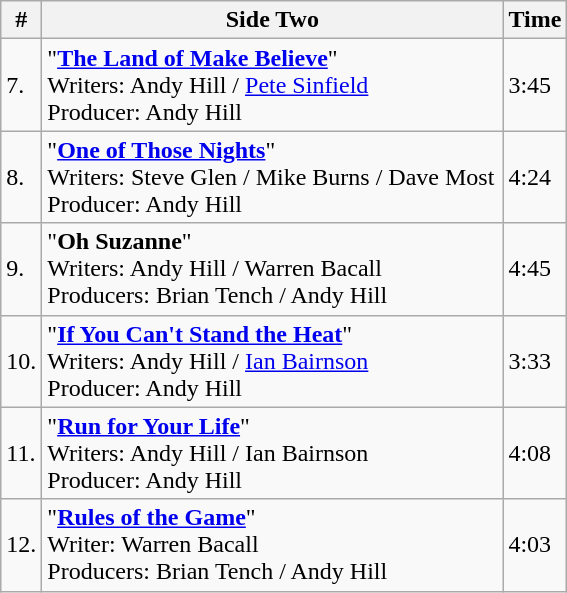<table class="wikitable">
<tr>
<th>#</th>
<th width="300">Side Two</th>
<th>Time</th>
</tr>
<tr>
<td>7.</td>
<td>"<strong><a href='#'>The Land of Make Believe</a></strong>"<br>Writers: Andy Hill / <a href='#'>Pete Sinfield</a><br> Producer: Andy Hill</td>
<td>3:45</td>
</tr>
<tr>
<td>8.</td>
<td>"<strong><a href='#'>One of Those Nights</a></strong>"<br>Writers: Steve Glen / Mike Burns / Dave Most<br> Producer: Andy Hill</td>
<td>4:24</td>
</tr>
<tr>
<td>9.</td>
<td>"<strong>Oh Suzanne</strong>"<br>Writers: Andy Hill / Warren Bacall<br> Producers: Brian Tench / Andy Hill</td>
<td>4:45</td>
</tr>
<tr>
<td>10.</td>
<td>"<strong><a href='#'>If You Can't Stand the Heat</a></strong>" <br>Writers: Andy Hill / <a href='#'>Ian Bairnson</a><br> Producer: Andy Hill</td>
<td>3:33</td>
</tr>
<tr>
<td>11.</td>
<td>"<strong><a href='#'>Run for Your Life</a></strong>" <br>Writers: Andy Hill / Ian Bairnson<br> Producer: Andy Hill</td>
<td>4:08</td>
</tr>
<tr>
<td>12.</td>
<td>"<strong><a href='#'>Rules of the Game</a></strong>" <br>Writer: Warren Bacall<br> Producers: Brian Tench / Andy Hill</td>
<td>4:03</td>
</tr>
</table>
